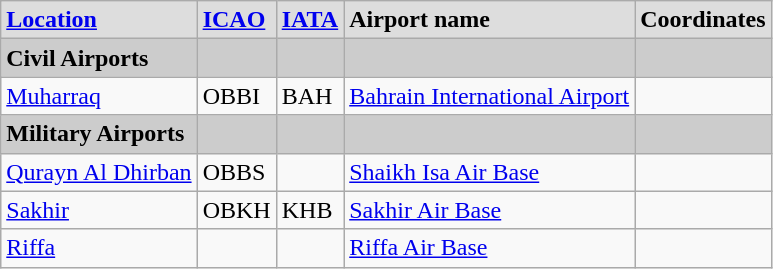<table class="wikitable sortable">
<tr valign=top style="font-weight:bold; background-color: #DDDDDD">
<td><a href='#'>Location</a></td>
<td><a href='#'>ICAO</a></td>
<td><a href='#'>IATA</a></td>
<td>Airport name</td>
<td>Coordinates</td>
</tr>
<tr valign=top style="font-weight:bold; background-color: #CCCCCC">
<td>Civil Airports</td>
<td></td>
<td></td>
<td></td>
<td></td>
</tr>
<tr valign=top>
<td><a href='#'>Muharraq</a></td>
<td>OBBI</td>
<td>BAH</td>
<td><a href='#'>Bahrain International Airport</a></td>
<td><small></small></td>
</tr>
<tr valign=top style="font-weight:bold; background-color: #CCCCCC">
<td>Military Airports</td>
<td></td>
<td></td>
<td></td>
<td></td>
</tr>
<tr valign=top>
<td><a href='#'>Qurayn Al Dhirban</a></td>
<td>OBBS</td>
<td></td>
<td><a href='#'>Shaikh Isa Air Base</a></td>
<td><small></small></td>
</tr>
<tr valign=top>
<td><a href='#'>Sakhir</a></td>
<td>OBKH</td>
<td>KHB</td>
<td><a href='#'>Sakhir Air Base</a></td>
<td><small></small></td>
</tr>
<tr valign=top>
<td><a href='#'>Riffa</a></td>
<td></td>
<td></td>
<td><a href='#'>Riffa Air Base</a></td>
<td><small></small></td>
</tr>
</table>
